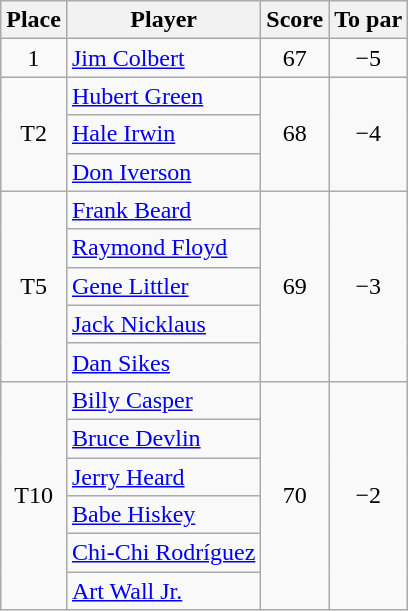<table class="wikitable">
<tr>
<th>Place</th>
<th>Player</th>
<th>Score</th>
<th>To par</th>
</tr>
<tr>
<td align="center">1</td>
<td> <a href='#'>Jim Colbert</a></td>
<td align="center">67</td>
<td align="center">−5</td>
</tr>
<tr>
<td rowspan=3 align="center">T2</td>
<td> <a href='#'>Hubert Green</a></td>
<td rowspan=3 align="center">68</td>
<td rowspan=3 align="center">−4</td>
</tr>
<tr>
<td> <a href='#'>Hale Irwin</a></td>
</tr>
<tr>
<td> <a href='#'>Don Iverson</a></td>
</tr>
<tr>
<td rowspan=5 align="center">T5</td>
<td> <a href='#'>Frank Beard</a></td>
<td rowspan=5 align="center">69</td>
<td rowspan=5 align="center">−3</td>
</tr>
<tr>
<td> <a href='#'>Raymond Floyd</a></td>
</tr>
<tr>
<td> <a href='#'>Gene Littler</a></td>
</tr>
<tr>
<td> <a href='#'>Jack Nicklaus</a></td>
</tr>
<tr>
<td> <a href='#'>Dan Sikes</a></td>
</tr>
<tr>
<td rowspan=6 align="center">T10</td>
<td> <a href='#'>Billy Casper</a></td>
<td rowspan=6 align="center">70</td>
<td rowspan=6 align="center">−2</td>
</tr>
<tr>
<td> <a href='#'>Bruce Devlin</a></td>
</tr>
<tr>
<td> <a href='#'>Jerry Heard</a></td>
</tr>
<tr>
<td> <a href='#'>Babe Hiskey</a></td>
</tr>
<tr>
<td> <a href='#'>Chi-Chi Rodríguez</a></td>
</tr>
<tr>
<td> <a href='#'>Art Wall Jr.</a></td>
</tr>
</table>
